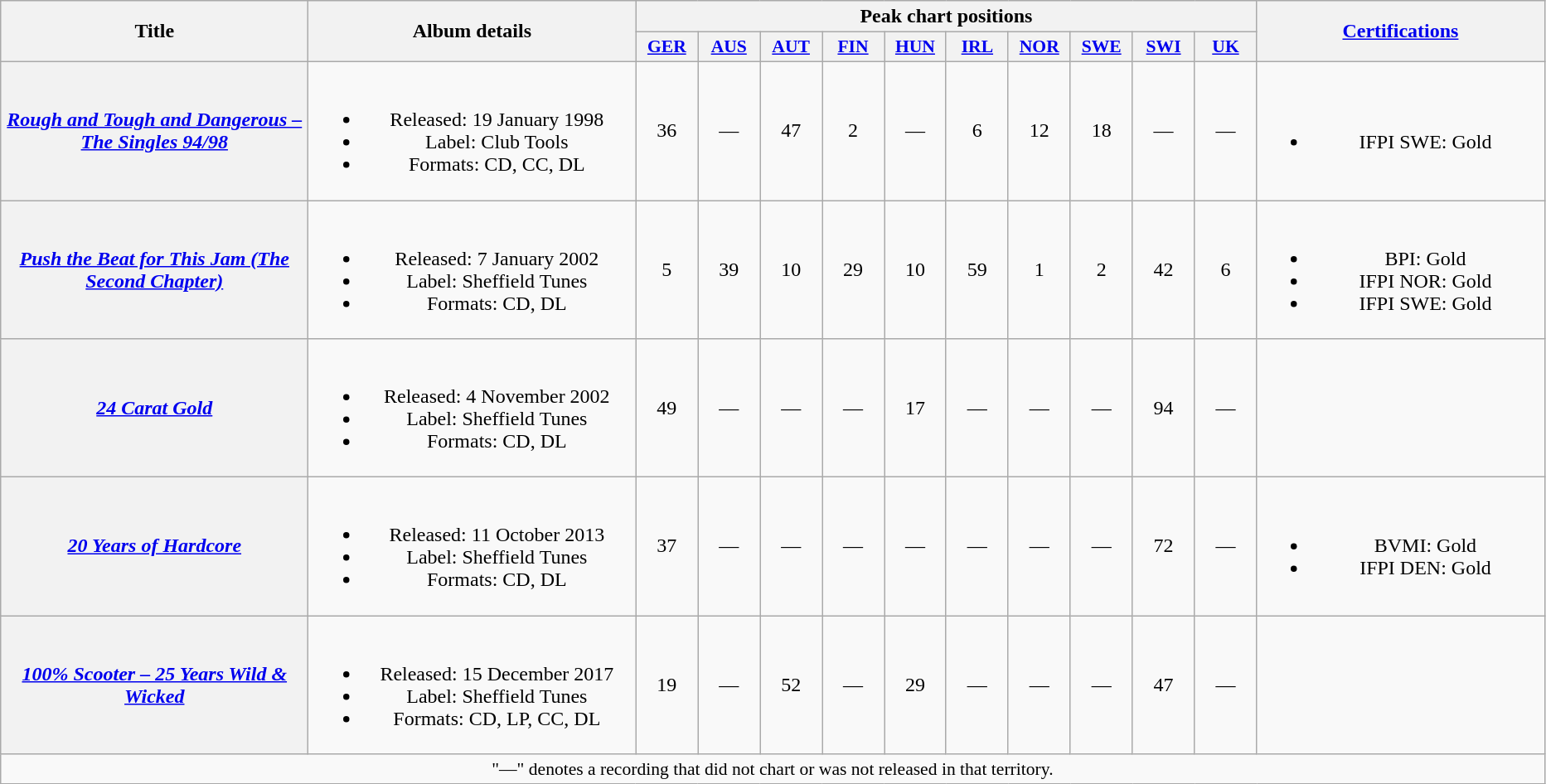<table class="wikitable plainrowheaders" style="text-align:center;">
<tr>
<th scope="col" rowspan="2" style="width:15em;">Title</th>
<th scope="col" rowspan="2" style="width:16em;">Album details</th>
<th scope="col" colspan="10">Peak chart positions</th>
<th scope="col" rowspan="2" style="width:14em;"><a href='#'>Certifications</a></th>
</tr>
<tr>
<th scope="col" style="width:3em;font-size:90%;"><a href='#'>GER</a><br></th>
<th scope="col" style="width:3em;font-size:90%;"><a href='#'>AUS</a><br></th>
<th scope="col" style="width:3em;font-size:90%;"><a href='#'>AUT</a><br></th>
<th scope="col" style="width:3em;font-size:90%;"><a href='#'>FIN</a><br></th>
<th scope="col" style="width:3em;font-size:90%;"><a href='#'>HUN</a><br></th>
<th scope="col" style="width:3em;font-size:90%;"><a href='#'>IRL</a><br></th>
<th scope="col" style="width:3em;font-size:90%;"><a href='#'>NOR</a><br></th>
<th scope="col" style="width:3em;font-size:90%;"><a href='#'>SWE</a><br></th>
<th scope="col" style="width:3em;font-size:90%;"><a href='#'>SWI</a><br></th>
<th scope="col" style="width:3em;font-size:90%;"><a href='#'>UK</a><br></th>
</tr>
<tr>
<th scope="row"><em><a href='#'>Rough and Tough and Dangerous – The Singles 94/98</a></em></th>
<td><br><ul><li>Released: 19 January 1998</li><li>Label: Club Tools</li><li>Formats: CD, CC, DL</li></ul></td>
<td>36</td>
<td>—</td>
<td>47</td>
<td>2</td>
<td>—</td>
<td>6</td>
<td>12</td>
<td>18</td>
<td>—</td>
<td>—</td>
<td><br><ul><li>IFPI SWE: Gold</li></ul></td>
</tr>
<tr>
<th scope="row"><em><a href='#'>Push the Beat for This Jam (The Second Chapter)</a></em></th>
<td><br><ul><li>Released: 7 January 2002</li><li>Label: Sheffield Tunes</li><li>Formats: CD, DL</li></ul></td>
<td>5</td>
<td>39</td>
<td>10</td>
<td>29</td>
<td>10</td>
<td>59</td>
<td>1</td>
<td>2</td>
<td>42</td>
<td>6</td>
<td><br><ul><li>BPI: Gold</li><li>IFPI NOR: Gold</li><li>IFPI SWE: Gold</li></ul></td>
</tr>
<tr>
<th scope="row"><em><a href='#'>24 Carat Gold</a></em></th>
<td><br><ul><li>Released: 4 November 2002</li><li>Label: Sheffield Tunes</li><li>Formats: CD, DL</li></ul></td>
<td>49</td>
<td>—</td>
<td>—</td>
<td>—</td>
<td>17</td>
<td>—</td>
<td>—</td>
<td>—</td>
<td>94</td>
<td>—</td>
<td></td>
</tr>
<tr>
<th scope="row"><em><a href='#'>20 Years of Hardcore</a></em></th>
<td><br><ul><li>Released: 11 October 2013</li><li>Label: Sheffield Tunes</li><li>Formats: CD, DL</li></ul></td>
<td>37</td>
<td>—</td>
<td>—</td>
<td>—</td>
<td>—</td>
<td>—</td>
<td>—</td>
<td>—</td>
<td>72</td>
<td>—</td>
<td><br><ul><li>BVMI: Gold</li><li>IFPI DEN: Gold</li></ul></td>
</tr>
<tr>
<th scope="row"><em><a href='#'>100% Scooter – 25 Years Wild & Wicked</a></em></th>
<td><br><ul><li>Released: 15 December 2017</li><li>Label: Sheffield Tunes</li><li>Formats: CD, LP, CC, DL</li></ul></td>
<td>19</td>
<td>—</td>
<td>52</td>
<td>—</td>
<td>29</td>
<td>—</td>
<td>—</td>
<td>—</td>
<td>47</td>
<td>—</td>
<td></td>
</tr>
<tr>
<td colspan="13" style="font-size:90%">"—" denotes a recording that did not chart or was not released in that territory.</td>
</tr>
</table>
